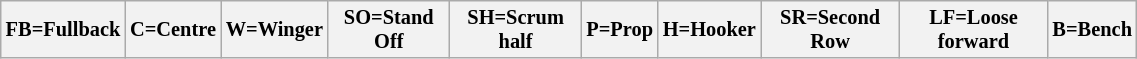<table class="wikitable"  style="font-size:85%; width:60%;">
<tr>
<th>FB=Fullback</th>
<th>C=Centre</th>
<th>W=Winger</th>
<th>SO=Stand Off</th>
<th>SH=Scrum half</th>
<th>P=Prop</th>
<th>H=Hooker</th>
<th>SR=Second Row</th>
<th>LF=Loose forward</th>
<th>B=Bench</th>
</tr>
</table>
